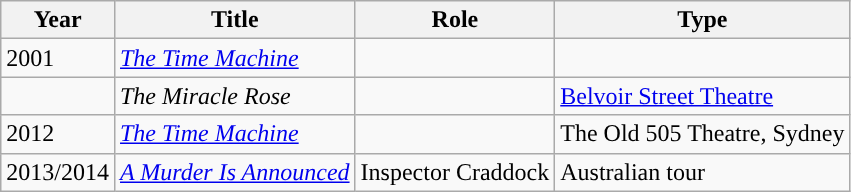<table class="wikitable">
<tr>
<th>Year</th>
<th>Title</th>
<th>Role</th>
<th>Type</th>
</tr>
<tr>
<td>2001</td>
<td><em><a href='#'>The Time Machine</a></em></td>
<td></td>
<td></td>
</tr>
<tr>
<td></td>
<td><em>The Miracle Rose</em></td>
<td></td>
<td><a href='#'>Belvoir Street Theatre</a></td>
</tr>
<tr>
<td>2012</td>
<td><em><a href='#'>The Time Machine</a></em></td>
<td></td>
<td>The Old 505 Theatre, Sydney</td>
</tr>
<tr>
<td>2013/2014</td>
<td><em><a href='#'>A Murder Is Announced</a></em></td>
<td>Inspector Craddock</td>
<td>Australian tour</td>
</tr>
</table>
